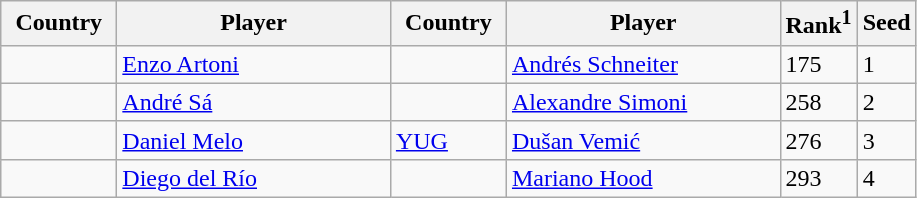<table class="sortable wikitable">
<tr>
<th width="70">Country</th>
<th width="175">Player</th>
<th width="70">Country</th>
<th width="175">Player</th>
<th>Rank<sup>1</sup></th>
<th>Seed</th>
</tr>
<tr>
<td></td>
<td><a href='#'>Enzo Artoni</a></td>
<td></td>
<td><a href='#'>Andrés Schneiter</a></td>
<td>175</td>
<td>1</td>
</tr>
<tr>
<td></td>
<td><a href='#'>André Sá</a></td>
<td></td>
<td><a href='#'>Alexandre Simoni</a></td>
<td>258</td>
<td>2</td>
</tr>
<tr>
<td></td>
<td><a href='#'>Daniel Melo</a></td>
<td> <a href='#'>YUG</a></td>
<td><a href='#'>Dušan Vemić</a></td>
<td>276</td>
<td>3</td>
</tr>
<tr>
<td></td>
<td><a href='#'>Diego del Río</a></td>
<td></td>
<td><a href='#'>Mariano Hood</a></td>
<td>293</td>
<td>4</td>
</tr>
</table>
